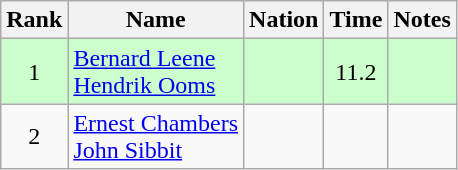<table class="wikitable sortable" style="text-align:center">
<tr>
<th>Rank</th>
<th>Name</th>
<th>Nation</th>
<th>Time</th>
<th>Notes</th>
</tr>
<tr style="background:#cfc;">
<td>1</td>
<td align=left><a href='#'>Bernard Leene</a><br><a href='#'>Hendrik Ooms</a></td>
<td align=left></td>
<td>11.2</td>
<td></td>
</tr>
<tr>
<td>2</td>
<td align=left><a href='#'>Ernest Chambers</a><br><a href='#'>John Sibbit</a></td>
<td align=left></td>
<td></td>
<td></td>
</tr>
</table>
